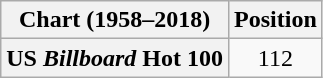<table class="wikitable plainrowheaders">
<tr>
<th>Chart (1958–2018)</th>
<th>Position</th>
</tr>
<tr>
<th scope="row">US <em>Billboard</em> Hot 100</th>
<td style="text-align:center;">112</td>
</tr>
</table>
